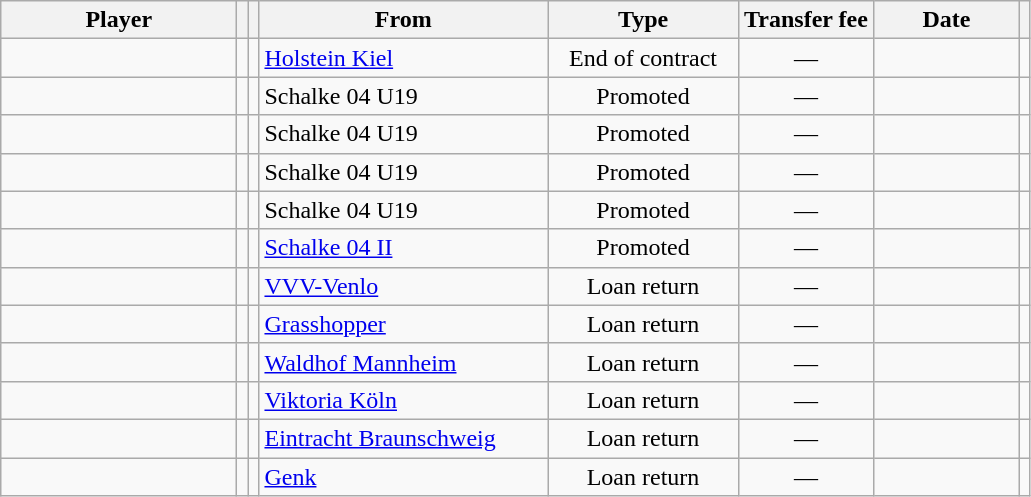<table class="wikitable mw-datatable nowrap sortable" style="text-align:center">
<tr>
<th width=150>Player</th>
<th></th>
<th></th>
<th width=185>From</th>
<th width=120>Type</th>
<th data-sort-type="currency">Transfer fee</th>
<th width=90>Date</th>
<th class="unsortable"></th>
</tr>
<tr>
<td align="left"></td>
<td></td>
<td></td>
<td align="left"> <a href='#'>Holstein Kiel</a></td>
<td>End of contract</td>
<td>—</td>
<td></td>
<td></td>
</tr>
<tr>
<td align="left"></td>
<td></td>
<td></td>
<td align="left"> Schalke 04 U19</td>
<td>Promoted</td>
<td>—</td>
<td></td>
<td></td>
</tr>
<tr>
<td align="left"></td>
<td></td>
<td></td>
<td align="left"> Schalke 04 U19</td>
<td>Promoted</td>
<td>—</td>
<td></td>
<td></td>
</tr>
<tr>
<td align="left"></td>
<td></td>
<td></td>
<td align="left"> Schalke 04 U19</td>
<td>Promoted</td>
<td>—</td>
<td></td>
<td></td>
</tr>
<tr>
<td align="left"></td>
<td></td>
<td></td>
<td align="left"> Schalke 04 U19</td>
<td>Promoted</td>
<td>—</td>
<td></td>
<td></td>
</tr>
<tr>
<td align="left"></td>
<td></td>
<td></td>
<td align="left"> <a href='#'>Schalke 04 II</a></td>
<td>Promoted</td>
<td>—</td>
<td></td>
<td></td>
</tr>
<tr>
<td align="left"></td>
<td></td>
<td></td>
<td align="left"> <a href='#'>VVV-Venlo</a></td>
<td>Loan return</td>
<td>—</td>
<td></td>
<td></td>
</tr>
<tr>
<td align="left"></td>
<td></td>
<td></td>
<td align="left"> <a href='#'>Grasshopper</a></td>
<td>Loan return</td>
<td>—</td>
<td></td>
<td></td>
</tr>
<tr>
<td align="left"></td>
<td></td>
<td></td>
<td align="left"> <a href='#'>Waldhof Mannheim</a></td>
<td>Loan return</td>
<td>—</td>
<td></td>
<td></td>
</tr>
<tr>
<td align="left"></td>
<td></td>
<td></td>
<td align="left"> <a href='#'>Viktoria Köln</a></td>
<td>Loan return</td>
<td>—</td>
<td></td>
<td></td>
</tr>
<tr>
<td align="left"></td>
<td></td>
<td></td>
<td align="left"> <a href='#'>Eintracht Braunschweig</a></td>
<td>Loan return</td>
<td>—</td>
<td></td>
<td></td>
</tr>
<tr>
<td align="left"></td>
<td></td>
<td></td>
<td align="left"> <a href='#'>Genk</a></td>
<td>Loan return</td>
<td>—</td>
<td></td>
<td></td>
</tr>
</table>
